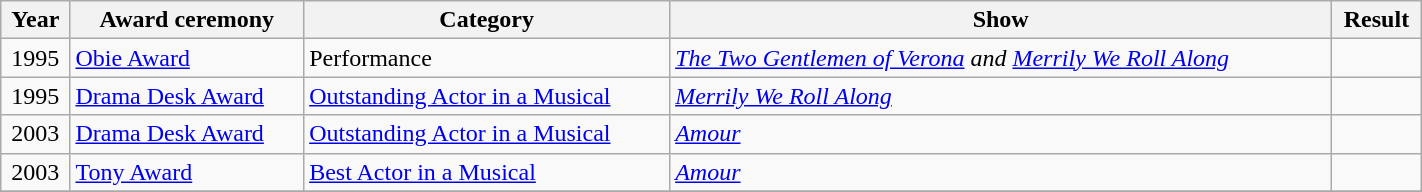<table class=wikitable width=75%>
<tr>
<th scope=col>Year</th>
<th scope=col>Award ceremony</th>
<th scope=col>Category</th>
<th scope=col>Show</th>
<th scope=col>Result</th>
</tr>
<tr>
<td align="center">1995</td>
<td><a href='#'>Obie Award</a></td>
<td>Performance</td>
<td><em><a href='#'>The Two Gentlemen of Verona</a> and <a href='#'>Merrily We Roll Along</a></em></td>
<td></td>
</tr>
<tr>
<td align="center">1995</td>
<td><a href='#'>Drama Desk Award</a></td>
<td><a href='#'>Outstanding Actor in a Musical</a></td>
<td><em><a href='#'>Merrily We Roll Along</a></em></td>
<td></td>
</tr>
<tr>
<td align="center">2003</td>
<td><a href='#'>Drama Desk Award</a></td>
<td><a href='#'>Outstanding Actor in a Musical</a></td>
<td><em><a href='#'>Amour</a></em></td>
<td></td>
</tr>
<tr>
<td align="center">2003</td>
<td><a href='#'>Tony Award</a></td>
<td><a href='#'>Best Actor in a Musical</a></td>
<td><em><a href='#'>Amour</a></em></td>
<td></td>
</tr>
<tr>
</tr>
</table>
